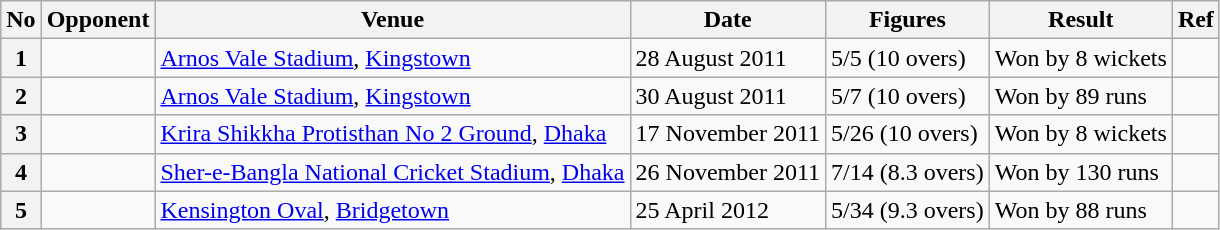<table class="wikitable">
<tr>
<th>No</th>
<th>Opponent</th>
<th>Venue</th>
<th>Date</th>
<th>Figures</th>
<th>Result</th>
<th>Ref</th>
</tr>
<tr>
<th>1</th>
<td></td>
<td><a href='#'>Arnos Vale Stadium</a>, <a href='#'>Kingstown</a></td>
<td>28 August 2011</td>
<td>5/5 (10 overs)</td>
<td>Won by 8 wickets</td>
<td></td>
</tr>
<tr>
<th>2</th>
<td></td>
<td><a href='#'>Arnos Vale Stadium</a>, <a href='#'>Kingstown</a></td>
<td>30 August 2011</td>
<td>5/7 (10 overs)</td>
<td>Won by 89 runs</td>
<td></td>
</tr>
<tr>
<th>3</th>
<td></td>
<td><a href='#'>Krira Shikkha Protisthan No 2 Ground</a>, <a href='#'>Dhaka</a></td>
<td>17 November 2011</td>
<td>5/26 (10 overs)</td>
<td>Won by 8 wickets</td>
<td></td>
</tr>
<tr>
<th>4</th>
<td></td>
<td><a href='#'>Sher-e-Bangla National Cricket Stadium</a>, <a href='#'>Dhaka</a></td>
<td>26 November 2011</td>
<td>7/14 (8.3 overs)</td>
<td>Won by 130 runs</td>
<td></td>
</tr>
<tr>
<th>5</th>
<td></td>
<td><a href='#'>Kensington Oval</a>, <a href='#'>Bridgetown</a></td>
<td>25 April 2012</td>
<td>5/34 (9.3 overs)</td>
<td>Won by 88 runs</td>
<td></td>
</tr>
</table>
